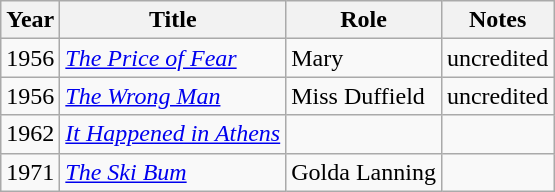<table class="wikitable">
<tr>
<th>Year</th>
<th>Title</th>
<th>Role</th>
<th>Notes</th>
</tr>
<tr>
<td>1956</td>
<td><a href='#'><em>The Price of Fear</em></a></td>
<td>Mary</td>
<td>uncredited</td>
</tr>
<tr>
<td>1956</td>
<td><em><a href='#'>The Wrong Man</a></em></td>
<td>Miss Duffield</td>
<td>uncredited</td>
</tr>
<tr>
<td>1962</td>
<td><em><a href='#'>It Happened in Athens</a></em></td>
<td></td>
<td></td>
</tr>
<tr>
<td>1971</td>
<td><em><a href='#'>The Ski Bum</a></em></td>
<td>Golda Lanning</td>
<td></td>
</tr>
</table>
